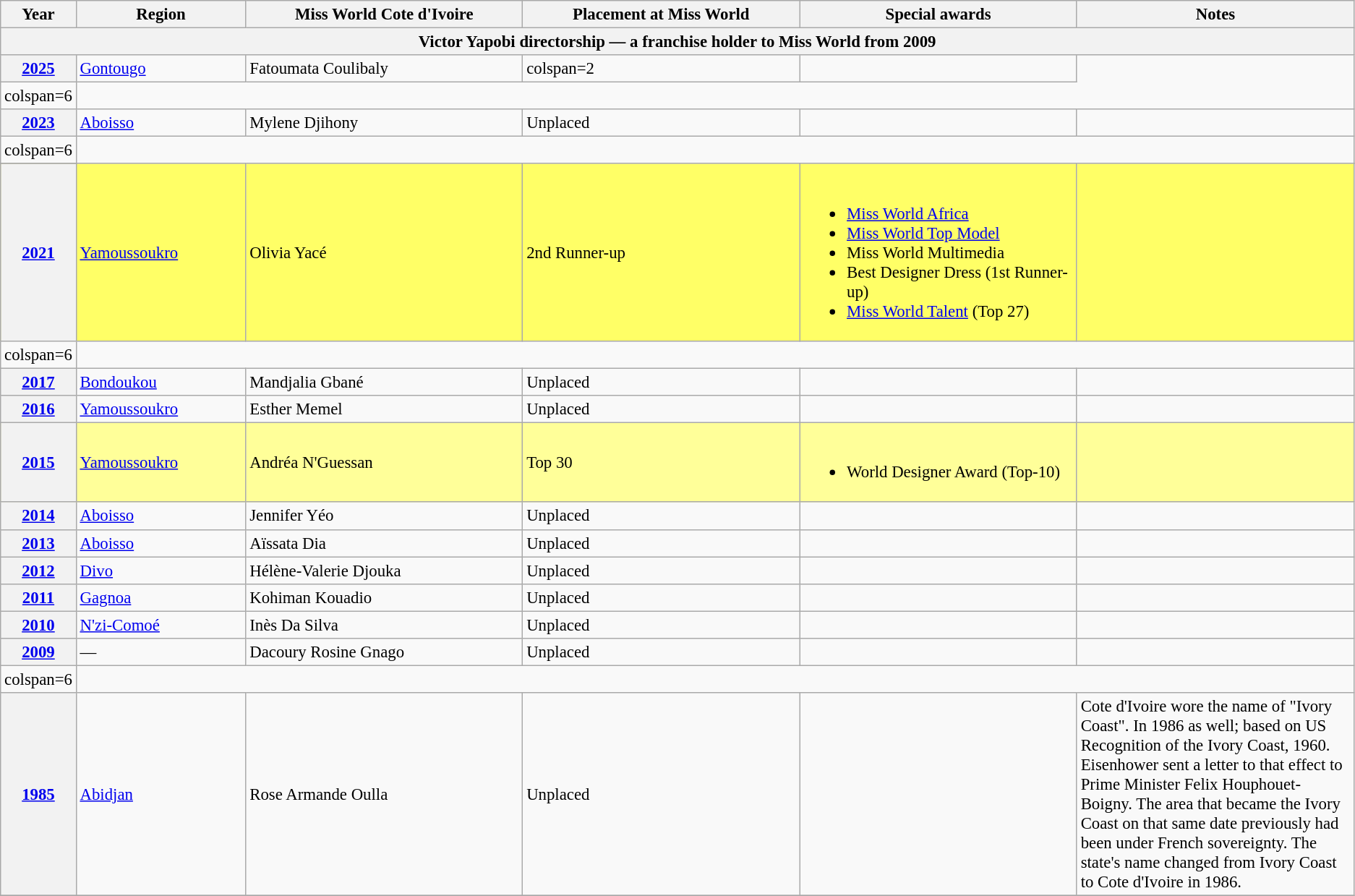<table class="wikitable " style="font-size: 95%;">
<tr>
<th width="60">Year</th>
<th width="150">Region</th>
<th width="250">Miss World Cote d'Ivoire</th>
<th width="250">Placement at Miss World</th>
<th width="250">Special awards</th>
<th width="250">Notes</th>
</tr>
<tr>
<th colspan="6">Victor Yapobi directorship — a franchise holder to Miss World from 2009</th>
</tr>
<tr>
<th><a href='#'>2025</a></th>
<td><a href='#'>Gontougo</a></td>
<td>Fatoumata Coulibaly</td>
<td>colspan=2 </td>
<td></td>
</tr>
<tr>
<td>colspan=6 </td>
</tr>
<tr>
<th><a href='#'>2023</a></th>
<td><a href='#'>Aboisso</a></td>
<td>Mylene Djihony</td>
<td>Unplaced</td>
<td></td>
<td></td>
</tr>
<tr>
<td>colspan=6 </td>
</tr>
<tr>
</tr>
<tr style="background-color:#FFFF66;">
<th><a href='#'>2021</a></th>
<td><a href='#'>Yamoussoukro</a></td>
<td>Olivia Yacé</td>
<td>2nd Runner-up</td>
<td><br><ul><li><a href='#'>Miss World Africa</a></li><li><a href='#'>Miss World Top Model</a></li><li>Miss World Multimedia</li><li>Best Designer Dress (1st Runner-up)</li><li><a href='#'>Miss World Talent</a> (Top 27)</li></ul></td>
<td></td>
</tr>
<tr>
<td>colspan=6 </td>
</tr>
<tr>
<th><a href='#'>2017</a></th>
<td><a href='#'>Bondoukou</a></td>
<td>Mandjalia Gbané</td>
<td>Unplaced</td>
<td></td>
<td></td>
</tr>
<tr>
<th><a href='#'>2016</a></th>
<td><a href='#'>Yamoussoukro</a></td>
<td>Esther Memel</td>
<td>Unplaced</td>
<td></td>
<td></td>
</tr>
<tr style="background-color:#FFFF99;">
<th><a href='#'>2015</a></th>
<td><a href='#'>Yamoussoukro</a></td>
<td>Andréa N'Guessan</td>
<td>Top 30</td>
<td><br><ul><li>World Designer Award (Top-10)</li></ul></td>
<td></td>
</tr>
<tr>
<th><a href='#'>2014</a></th>
<td><a href='#'>Aboisso</a></td>
<td>Jennifer Yéo</td>
<td>Unplaced</td>
<td></td>
<td></td>
</tr>
<tr>
<th><a href='#'>2013</a></th>
<td><a href='#'>Aboisso</a></td>
<td>Aïssata Dia</td>
<td>Unplaced</td>
<td></td>
<td></td>
</tr>
<tr>
<th><a href='#'>2012</a></th>
<td><a href='#'>Divo</a></td>
<td>Hélène-Valerie Djouka</td>
<td>Unplaced</td>
<td></td>
<td></td>
</tr>
<tr>
<th><a href='#'>2011</a></th>
<td><a href='#'>Gagnoa</a></td>
<td>Kohiman Kouadio</td>
<td>Unplaced</td>
<td></td>
<td></td>
</tr>
<tr>
<th><a href='#'>2010</a></th>
<td><a href='#'>N'zi-Comoé</a></td>
<td>Inès Da Silva</td>
<td>Unplaced</td>
<td></td>
<td></td>
</tr>
<tr>
<th><a href='#'>2009</a></th>
<td>—</td>
<td>Dacoury Rosine Gnago</td>
<td>Unplaced</td>
<td></td>
<td></td>
</tr>
<tr>
<td>colspan=6 </td>
</tr>
<tr>
<th><a href='#'>1985</a></th>
<td><a href='#'>Abidjan</a></td>
<td>Rose Armande Oulla</td>
<td>Unplaced</td>
<td></td>
<td>Cote d'Ivoire wore the name of "Ivory Coast". In 1986 as well; based on US Recognition of the Ivory Coast, 1960. Eisenhower sent a letter to that effect to Prime Minister Felix Houphouet-Boigny. The area that became the Ivory Coast on that same date previously had been under French sovereignty. The state's name changed from Ivory Coast to Cote d'Ivoire in 1986.</td>
</tr>
<tr>
</tr>
</table>
